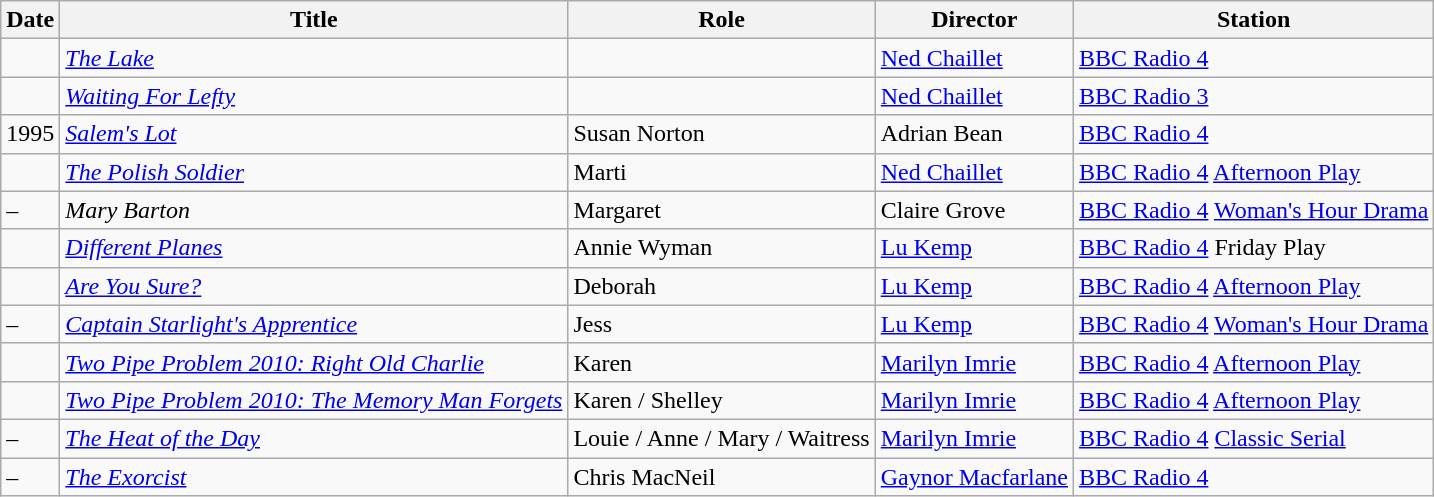<table class="wikitable sortable">
<tr>
<th>Date</th>
<th>Title</th>
<th>Role</th>
<th>Director</th>
<th>Station</th>
</tr>
<tr>
<td></td>
<td><em><a href='#'>The Lake</a></em></td>
<td></td>
<td><a href='#'>Ned Chaillet</a></td>
<td><a href='#'>BBC Radio 4</a></td>
</tr>
<tr>
<td></td>
<td><em><a href='#'>Waiting For Lefty</a></em></td>
<td></td>
<td><a href='#'>Ned Chaillet</a></td>
<td><a href='#'>BBC Radio 3</a></td>
</tr>
<tr>
<td>1995</td>
<td><em><a href='#'>Salem's Lot</a></em></td>
<td>Susan Norton</td>
<td>Adrian Bean</td>
<td><a href='#'>BBC Radio 4</a></td>
</tr>
<tr>
<td></td>
<td><em><a href='#'>The Polish Soldier</a></em></td>
<td>Marti</td>
<td><a href='#'>Ned Chaillet</a></td>
<td><a href='#'>BBC Radio 4</a> <a href='#'>Afternoon Play</a></td>
</tr>
<tr>
<td> – </td>
<td><em>Mary Barton</em></td>
<td>Margaret</td>
<td>Claire Grove</td>
<td><a href='#'>BBC Radio 4</a> <a href='#'>Woman's Hour Drama</a></td>
</tr>
<tr>
<td></td>
<td><em><a href='#'>Different Planes</a></em></td>
<td>Annie Wyman</td>
<td><a href='#'>Lu Kemp</a></td>
<td><a href='#'>BBC Radio 4</a> Friday Play</td>
</tr>
<tr>
<td></td>
<td><em><a href='#'>Are You Sure?</a></em></td>
<td>Deborah</td>
<td><a href='#'>Lu Kemp</a></td>
<td><a href='#'>BBC Radio 4</a> <a href='#'>Afternoon Play</a></td>
</tr>
<tr>
<td> – </td>
<td><em><a href='#'>Captain Starlight's Apprentice</a></em></td>
<td>Jess</td>
<td><a href='#'>Lu Kemp</a></td>
<td><a href='#'>BBC Radio 4</a> <a href='#'>Woman's Hour Drama</a></td>
</tr>
<tr>
<td></td>
<td><em><a href='#'>Two Pipe Problem 2010: Right Old Charlie</a></em></td>
<td>Karen</td>
<td><a href='#'>Marilyn Imrie</a></td>
<td><a href='#'>BBC Radio 4</a> <a href='#'>Afternoon Play</a></td>
</tr>
<tr>
<td></td>
<td><em><a href='#'>Two Pipe Problem 2010: The Memory Man Forgets</a></em></td>
<td>Karen / Shelley</td>
<td><a href='#'>Marilyn Imrie</a></td>
<td><a href='#'>BBC Radio 4</a> <a href='#'>Afternoon Play</a></td>
</tr>
<tr>
<td> – </td>
<td><em><a href='#'>The Heat of the Day</a></em></td>
<td>Louie / Anne / Mary / Waitress</td>
<td><a href='#'>Marilyn Imrie</a></td>
<td><a href='#'>BBC Radio 4</a> <a href='#'>Classic Serial</a></td>
</tr>
<tr>
<td> – </td>
<td><em><a href='#'>The Exorcist</a></em></td>
<td>Chris MacNeil</td>
<td><a href='#'>Gaynor Macfarlane</a></td>
<td><a href='#'>BBC Radio 4</a></td>
</tr>
</table>
